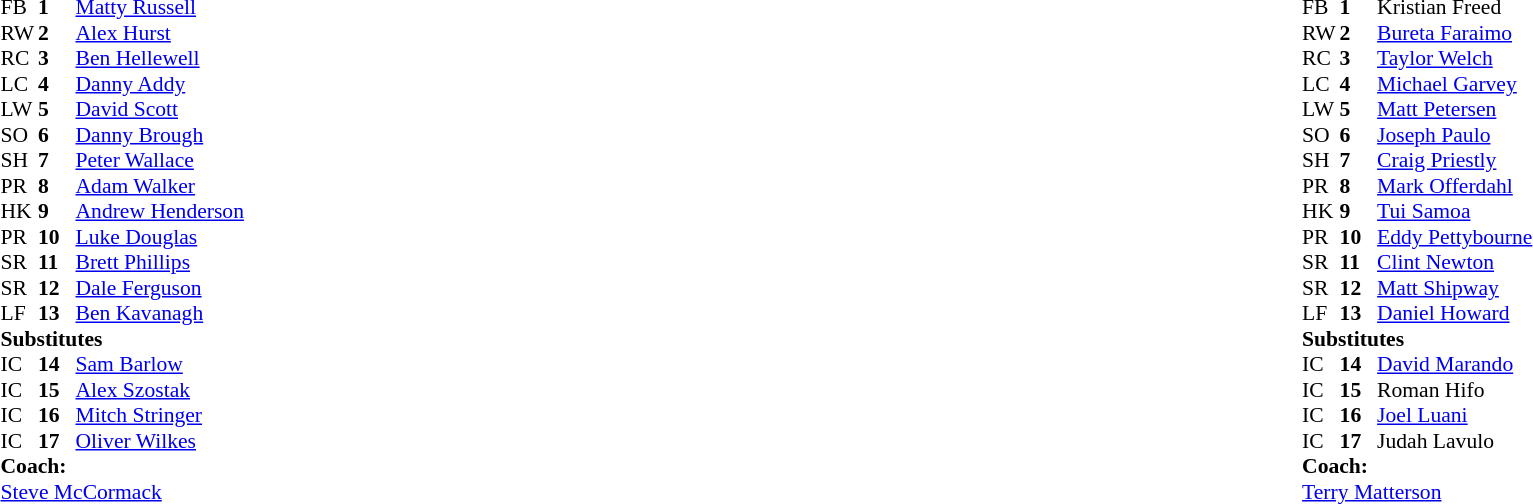<table width="100%">
<tr>
<td valign="top" width="50%"><br><table style="font-size: 90%" cellspacing="0" cellpadding="0">
<tr>
<th width="25"></th>
<th width="25"></th>
</tr>
<tr>
<td>FB</td>
<td><strong>1</strong></td>
<td><a href='#'>Matty Russell</a></td>
</tr>
<tr>
<td>RW</td>
<td><strong>2</strong></td>
<td><a href='#'>Alex Hurst</a></td>
</tr>
<tr>
<td>RC</td>
<td><strong>3</strong></td>
<td><a href='#'>Ben Hellewell</a></td>
</tr>
<tr>
<td>LC</td>
<td><strong>4</strong></td>
<td><a href='#'>Danny Addy</a></td>
</tr>
<tr>
<td>LW</td>
<td><strong>5</strong></td>
<td><a href='#'>David Scott</a></td>
</tr>
<tr>
<td>SO</td>
<td><strong>6</strong></td>
<td><a href='#'>Danny Brough</a></td>
</tr>
<tr>
<td>SH</td>
<td><strong>7</strong></td>
<td><a href='#'>Peter Wallace</a></td>
</tr>
<tr>
<td>PR</td>
<td><strong>8</strong></td>
<td><a href='#'>Adam Walker</a></td>
</tr>
<tr>
<td>HK</td>
<td><strong>9</strong></td>
<td><a href='#'>Andrew Henderson</a></td>
</tr>
<tr>
<td>PR</td>
<td><strong>10</strong></td>
<td><a href='#'>Luke Douglas</a></td>
</tr>
<tr>
<td>SR</td>
<td><strong>11</strong></td>
<td><a href='#'>Brett Phillips</a></td>
</tr>
<tr>
<td>SR</td>
<td><strong>12</strong></td>
<td><a href='#'>Dale Ferguson</a></td>
</tr>
<tr>
<td>LF</td>
<td><strong>13</strong></td>
<td><a href='#'>Ben Kavanagh</a></td>
</tr>
<tr>
<td colspan=3><strong>Substitutes</strong></td>
</tr>
<tr>
<td>IC</td>
<td><strong>14</strong></td>
<td><a href='#'>Sam Barlow</a></td>
</tr>
<tr>
<td>IC</td>
<td><strong>15</strong></td>
<td><a href='#'>Alex Szostak</a></td>
</tr>
<tr>
<td>IC</td>
<td><strong>16</strong></td>
<td><a href='#'>Mitch Stringer</a></td>
</tr>
<tr>
<td>IC</td>
<td><strong>17</strong></td>
<td><a href='#'>Oliver Wilkes</a></td>
</tr>
<tr>
<td colspan=3><strong>Coach:</strong></td>
</tr>
<tr>
<td colspan="4"> <a href='#'>Steve McCormack</a></td>
</tr>
</table>
</td>
<td valign="top" width="50%"><br><table style="font-size: 90%" cellspacing="0" cellpadding="0" align="center">
<tr>
<th width="25"></th>
<th width="25"></th>
</tr>
<tr>
<td>FB</td>
<td><strong>1</strong></td>
<td>Kristian Freed</td>
</tr>
<tr>
<td>RW</td>
<td><strong>2</strong></td>
<td><a href='#'>Bureta Faraimo</a></td>
</tr>
<tr>
<td>RC</td>
<td><strong>3</strong></td>
<td><a href='#'>Taylor Welch</a></td>
</tr>
<tr>
<td>LC</td>
<td><strong>4</strong></td>
<td><a href='#'>Michael Garvey</a></td>
</tr>
<tr>
<td>LW</td>
<td><strong>5</strong></td>
<td><a href='#'>Matt Petersen</a></td>
</tr>
<tr>
<td>SO</td>
<td><strong>6</strong></td>
<td><a href='#'>Joseph Paulo</a></td>
</tr>
<tr>
<td>SH</td>
<td><strong>7</strong></td>
<td><a href='#'>Craig Priestly</a></td>
</tr>
<tr>
<td>PR</td>
<td><strong>8</strong></td>
<td><a href='#'>Mark Offerdahl</a></td>
</tr>
<tr>
<td>HK</td>
<td><strong>9</strong></td>
<td><a href='#'>Tui Samoa</a></td>
</tr>
<tr>
<td>PR</td>
<td><strong>10</strong></td>
<td><a href='#'>Eddy Pettybourne</a></td>
</tr>
<tr>
<td>SR</td>
<td><strong>11</strong></td>
<td><a href='#'>Clint Newton</a></td>
</tr>
<tr>
<td>SR</td>
<td><strong>12</strong></td>
<td><a href='#'>Matt Shipway</a></td>
</tr>
<tr>
<td>LF</td>
<td><strong>13</strong></td>
<td><a href='#'>Daniel Howard</a></td>
</tr>
<tr>
<td colspan=3><strong>Substitutes</strong></td>
</tr>
<tr>
<td>IC</td>
<td><strong>14</strong></td>
<td><a href='#'>David Marando</a></td>
</tr>
<tr>
<td>IC</td>
<td><strong>15</strong></td>
<td>Roman Hifo</td>
</tr>
<tr>
<td>IC</td>
<td><strong>16</strong></td>
<td><a href='#'>Joel Luani</a></td>
</tr>
<tr>
<td>IC</td>
<td><strong>17</strong></td>
<td>Judah Lavulo</td>
</tr>
<tr>
<td colspan=3><strong>Coach:</strong></td>
</tr>
<tr>
<td colspan="4"> <a href='#'>Terry Matterson</a></td>
</tr>
</table>
</td>
</tr>
</table>
